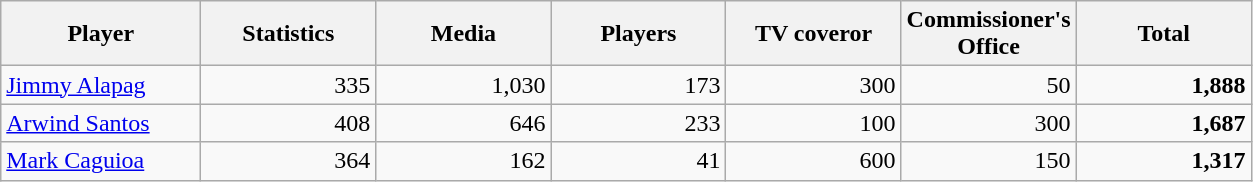<table class=wikitable style="text-align:right;">
<tr>
<th width=16%>Player</th>
<th width=14%>Statistics</th>
<th width=14%>Media</th>
<th width=14%>Players</th>
<th width=14%>TV coveror</th>
<th width=14%>Commissioner's<br>Office</th>
<th width=14%>Total</th>
</tr>
<tr>
<td align=left><a href='#'>Jimmy Alapag</a></td>
<td>335</td>
<td>1,030</td>
<td>173</td>
<td>300</td>
<td>50</td>
<td><strong>1,888</strong></td>
</tr>
<tr>
<td align=left><a href='#'>Arwind Santos</a></td>
<td>408</td>
<td>646</td>
<td>233</td>
<td>100</td>
<td>300</td>
<td><strong>1,687</strong></td>
</tr>
<tr>
<td align=left><a href='#'>Mark Caguioa</a></td>
<td>364</td>
<td>162</td>
<td>41</td>
<td>600</td>
<td>150</td>
<td><strong>1,317</strong></td>
</tr>
</table>
